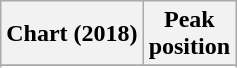<table class="wikitable sortable plainrowheaders">
<tr>
<th>Chart (2018)</th>
<th>Peak<br>position</th>
</tr>
<tr>
</tr>
<tr>
</tr>
</table>
